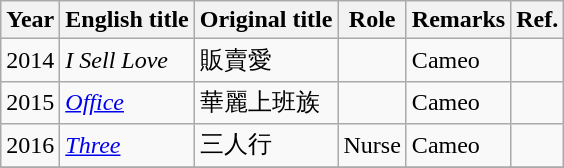<table class="wikitable sortable">
<tr>
<th>Year</th>
<th>English title</th>
<th>Original title</th>
<th>Role</th>
<th>Remarks</th>
<th>Ref.</th>
</tr>
<tr>
<td>2014</td>
<td><em>I Sell Love</em></td>
<td>販賣愛</td>
<td></td>
<td>Cameo</td>
<td></td>
</tr>
<tr>
<td>2015</td>
<td><em><a href='#'>Office</a></em></td>
<td>華麗上班族</td>
<td></td>
<td>Cameo</td>
<td></td>
</tr>
<tr>
<td>2016</td>
<td><em><a href='#'>Three</a></em></td>
<td>三人行</td>
<td>Nurse</td>
<td>Cameo</td>
<td></td>
</tr>
<tr>
</tr>
</table>
